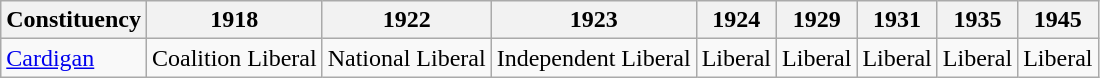<table class="wikitable">
<tr>
<th>Constituency</th>
<th>1918</th>
<th>1922</th>
<th>1923</th>
<th>1924</th>
<th>1929</th>
<th>1931</th>
<th>1935</th>
<th>1945</th>
</tr>
<tr>
<td><a href='#'>Cardigan</a></td>
<td bgcolor=>Coalition Liberal</td>
<td bgcolor=>National Liberal</td>
<td bgcolor=>Independent Liberal</td>
<td bgcolor=>Liberal</td>
<td bgcolor=>Liberal</td>
<td bgcolor=>Liberal</td>
<td bgcolor=>Liberal</td>
<td bgcolor=>Liberal</td>
</tr>
</table>
